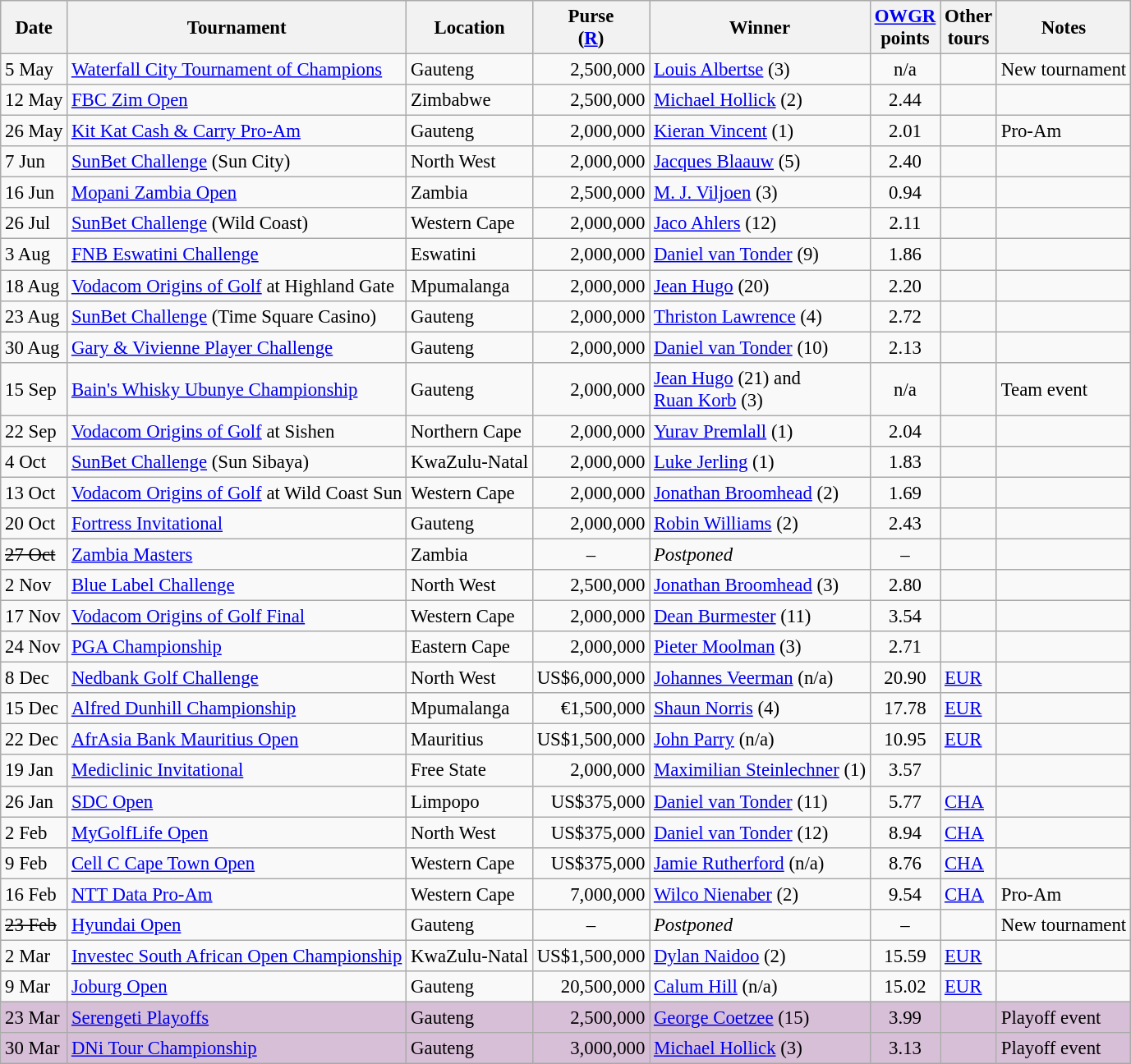<table class="wikitable" style="font-size:95%">
<tr>
<th>Date</th>
<th>Tournament</th>
<th>Location</th>
<th>Purse<br>(<a href='#'>R</a>)</th>
<th>Winner</th>
<th><a href='#'>OWGR</a><br>points</th>
<th>Other<br>tours</th>
<th>Notes</th>
</tr>
<tr>
<td>5 May</td>
<td><a href='#'>Waterfall City Tournament of Champions</a></td>
<td>Gauteng</td>
<td align=right>2,500,000</td>
<td> <a href='#'>Louis Albertse</a> (3)</td>
<td align=center>n/a</td>
<td></td>
<td>New tournament</td>
</tr>
<tr>
<td>12 May</td>
<td><a href='#'>FBC Zim Open</a></td>
<td>Zimbabwe</td>
<td align=right>2,500,000</td>
<td> <a href='#'>Michael Hollick</a> (2)</td>
<td align=center>2.44</td>
<td></td>
<td></td>
</tr>
<tr>
<td>26 May</td>
<td><a href='#'>Kit Kat Cash & Carry Pro-Am</a></td>
<td>Gauteng</td>
<td align=right>2,000,000</td>
<td> <a href='#'>Kieran Vincent</a> (1)</td>
<td align=center>2.01</td>
<td></td>
<td>Pro-Am</td>
</tr>
<tr>
<td>7 Jun</td>
<td><a href='#'>SunBet Challenge</a> (Sun City)</td>
<td>North West</td>
<td align=right>2,000,000</td>
<td> <a href='#'>Jacques Blaauw</a> (5)</td>
<td align=center>2.40</td>
<td></td>
<td></td>
</tr>
<tr>
<td>16 Jun</td>
<td><a href='#'>Mopani Zambia Open</a></td>
<td>Zambia</td>
<td align=right>2,500,000</td>
<td> <a href='#'>M. J. Viljoen</a> (3)</td>
<td align=center>0.94</td>
<td></td>
<td></td>
</tr>
<tr>
<td>26 Jul</td>
<td><a href='#'>SunBet Challenge</a> (Wild Coast)</td>
<td>Western Cape</td>
<td align=right>2,000,000</td>
<td> <a href='#'>Jaco Ahlers</a> (12)</td>
<td align=center>2.11</td>
<td></td>
<td></td>
</tr>
<tr>
<td>3 Aug</td>
<td><a href='#'>FNB Eswatini Challenge</a></td>
<td>Eswatini</td>
<td align=right>2,000,000</td>
<td> <a href='#'>Daniel van Tonder</a> (9)</td>
<td align=center>1.86</td>
<td></td>
<td></td>
</tr>
<tr>
<td>18 Aug</td>
<td><a href='#'>Vodacom Origins of Golf</a> at Highland Gate</td>
<td>Mpumalanga</td>
<td align=right>2,000,000</td>
<td> <a href='#'>Jean Hugo</a> (20)</td>
<td align=center>2.20</td>
<td></td>
<td></td>
</tr>
<tr>
<td>23 Aug</td>
<td><a href='#'>SunBet Challenge</a> (Time Square Casino)</td>
<td>Gauteng</td>
<td align=right>2,000,000</td>
<td> <a href='#'>Thriston Lawrence</a> (4)</td>
<td align=center>2.72</td>
<td></td>
<td></td>
</tr>
<tr>
<td>30 Aug</td>
<td><a href='#'>Gary & Vivienne Player Challenge</a></td>
<td>Gauteng</td>
<td align=right>2,000,000</td>
<td> <a href='#'>Daniel van Tonder</a> (10)</td>
<td align=center>2.13</td>
<td></td>
<td></td>
</tr>
<tr>
<td>15 Sep</td>
<td><a href='#'>Bain's Whisky Ubunye Championship</a></td>
<td>Gauteng</td>
<td align=right>2,000,000</td>
<td> <a href='#'>Jean Hugo</a> (21) and<br> <a href='#'>Ruan Korb</a> (3)</td>
<td align=center>n/a</td>
<td></td>
<td>Team event</td>
</tr>
<tr>
<td>22 Sep</td>
<td><a href='#'>Vodacom Origins of Golf</a> at Sishen</td>
<td>Northern Cape</td>
<td align=right>2,000,000</td>
<td> <a href='#'>Yurav Premlall</a> (1)</td>
<td align=center>2.04</td>
<td></td>
<td></td>
</tr>
<tr>
<td>4 Oct</td>
<td><a href='#'>SunBet Challenge</a> (Sun Sibaya)</td>
<td>KwaZulu-Natal</td>
<td align=right>2,000,000</td>
<td> <a href='#'>Luke Jerling</a> (1)</td>
<td align=center>1.83</td>
<td></td>
<td></td>
</tr>
<tr>
<td>13 Oct</td>
<td><a href='#'>Vodacom Origins of Golf</a> at Wild Coast Sun</td>
<td>Western Cape</td>
<td align=right>2,000,000</td>
<td> <a href='#'>Jonathan Broomhead</a> (2)</td>
<td align=center>1.69</td>
<td></td>
<td></td>
</tr>
<tr>
<td>20 Oct</td>
<td><a href='#'>Fortress Invitational</a></td>
<td>Gauteng</td>
<td align=right>2,000,000</td>
<td> <a href='#'>Robin Williams</a> (2)</td>
<td align=center>2.43</td>
<td></td>
<td></td>
</tr>
<tr>
<td><s>27 Oct</s></td>
<td><a href='#'>Zambia Masters</a></td>
<td>Zambia</td>
<td align=center>–</td>
<td><em>Postponed</em></td>
<td align=center>–</td>
<td></td>
<td></td>
</tr>
<tr>
<td>2 Nov</td>
<td><a href='#'>Blue Label Challenge</a></td>
<td>North West</td>
<td align=right>2,500,000</td>
<td> <a href='#'>Jonathan Broomhead</a> (3)</td>
<td align=center>2.80</td>
<td></td>
<td></td>
</tr>
<tr>
<td>17 Nov</td>
<td><a href='#'>Vodacom Origins of Golf Final</a></td>
<td>Western Cape</td>
<td align=right>2,000,000</td>
<td> <a href='#'>Dean Burmester</a> (11)</td>
<td align=center>3.54</td>
<td></td>
<td></td>
</tr>
<tr>
<td>24 Nov</td>
<td><a href='#'>PGA Championship</a></td>
<td>Eastern Cape</td>
<td align=right>2,000,000</td>
<td> <a href='#'>Pieter Moolman</a> (3)</td>
<td align=center>2.71</td>
<td></td>
<td></td>
</tr>
<tr>
<td>8 Dec</td>
<td><a href='#'>Nedbank Golf Challenge</a></td>
<td>North West</td>
<td align=right>US$6,000,000</td>
<td> <a href='#'>Johannes Veerman</a> (n/a)</td>
<td align=center>20.90</td>
<td><a href='#'>EUR</a></td>
<td></td>
</tr>
<tr>
<td>15 Dec</td>
<td><a href='#'>Alfred Dunhill Championship</a></td>
<td>Mpumalanga</td>
<td align=right>€1,500,000</td>
<td> <a href='#'>Shaun Norris</a> (4)</td>
<td align=center>17.78</td>
<td><a href='#'>EUR</a></td>
<td></td>
</tr>
<tr>
<td>22 Dec</td>
<td><a href='#'>AfrAsia Bank Mauritius Open</a></td>
<td>Mauritius</td>
<td align=right>US$1,500,000</td>
<td> <a href='#'>John Parry</a> (n/a)</td>
<td align=center>10.95</td>
<td><a href='#'>EUR</a></td>
<td></td>
</tr>
<tr>
<td>19 Jan</td>
<td><a href='#'>Mediclinic Invitational</a></td>
<td>Free State</td>
<td align=right>2,000,000</td>
<td> <a href='#'>Maximilian Steinlechner</a> (1)</td>
<td align=center>3.57</td>
<td></td>
<td></td>
</tr>
<tr>
<td>26 Jan</td>
<td><a href='#'>SDC Open</a></td>
<td>Limpopo</td>
<td align=right>US$375,000</td>
<td> <a href='#'>Daniel van Tonder</a> (11)</td>
<td align=center>5.77</td>
<td><a href='#'>CHA</a></td>
<td></td>
</tr>
<tr>
<td>2 Feb</td>
<td><a href='#'>MyGolfLife Open</a></td>
<td>North West</td>
<td align=right>US$375,000</td>
<td> <a href='#'>Daniel van Tonder</a> (12)</td>
<td align=center>8.94</td>
<td><a href='#'>CHA</a></td>
<td></td>
</tr>
<tr>
<td>9 Feb</td>
<td><a href='#'>Cell C Cape Town Open</a></td>
<td>Western Cape</td>
<td align=right>US$375,000</td>
<td> <a href='#'>Jamie Rutherford</a> (n/a)</td>
<td align=center>8.76</td>
<td><a href='#'>CHA</a></td>
<td></td>
</tr>
<tr>
<td>16 Feb</td>
<td><a href='#'>NTT Data Pro-Am</a></td>
<td>Western Cape</td>
<td align=right>7,000,000</td>
<td> <a href='#'>Wilco Nienaber</a> (2)</td>
<td align=center>9.54</td>
<td><a href='#'>CHA</a></td>
<td>Pro-Am</td>
</tr>
<tr>
<td><s>23 Feb</s></td>
<td><a href='#'>Hyundai Open</a></td>
<td>Gauteng</td>
<td align=center>–</td>
<td><em>Postponed</em></td>
<td align=center>–</td>
<td></td>
<td>New tournament</td>
</tr>
<tr>
<td>2 Mar</td>
<td><a href='#'>Investec South African Open Championship</a></td>
<td>KwaZulu-Natal</td>
<td align=right>US$1,500,000</td>
<td> <a href='#'>Dylan Naidoo</a> (2)</td>
<td align=center>15.59</td>
<td><a href='#'>EUR</a></td>
<td></td>
</tr>
<tr>
<td>9 Mar</td>
<td><a href='#'>Joburg Open</a></td>
<td>Gauteng</td>
<td align=right>20,500,000</td>
<td> <a href='#'>Calum Hill</a> (n/a)</td>
<td align=center>15.02</td>
<td><a href='#'>EUR</a></td>
<td></td>
</tr>
<tr style="background:thistle;">
<td>23 Mar</td>
<td><a href='#'>Serengeti Playoffs</a></td>
<td>Gauteng</td>
<td align=right>2,500,000</td>
<td> <a href='#'>George Coetzee</a> (15)</td>
<td align=center>3.99</td>
<td></td>
<td>Playoff event</td>
</tr>
<tr style="background:thistle;">
<td>30 Mar</td>
<td><a href='#'>DNi Tour Championship</a></td>
<td>Gauteng</td>
<td align=right>3,000,000</td>
<td> <a href='#'>Michael Hollick</a> (3)</td>
<td align=center>3.13</td>
<td></td>
<td>Playoff event</td>
</tr>
</table>
